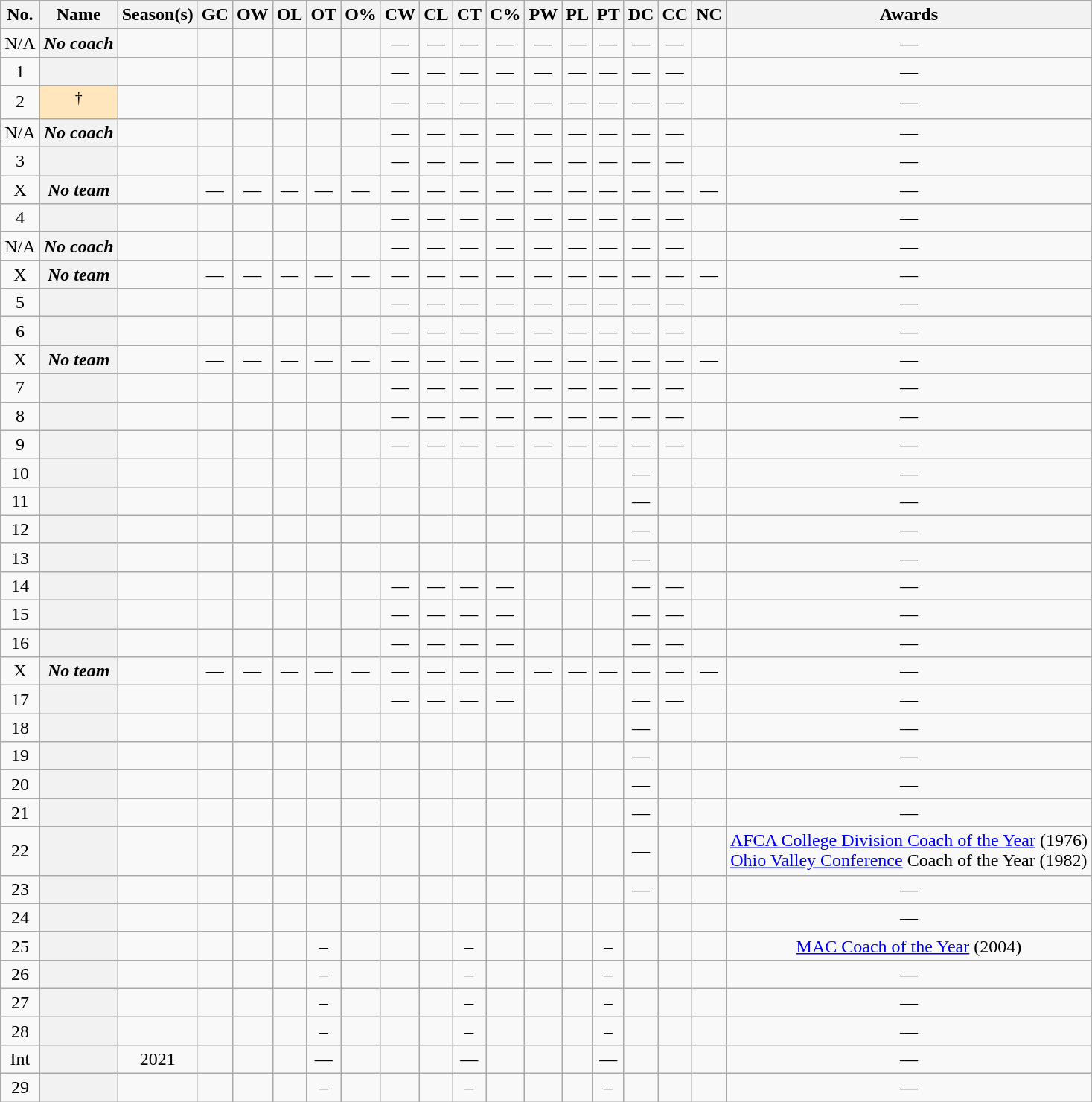<table class="wikitable sortable" style="text-align:center">
<tr>
<th scope="col" class="unsortable">No.</th>
<th scope="col">Name</th>
<th scope="col">Season(s)</th>
<th scope="col">GC</th>
<th scope="col">OW</th>
<th scope="col">OL</th>
<th scope="col">OT</th>
<th scope="col">O%</th>
<th scope="col">CW</th>
<th scope="col">CL</th>
<th scope="col">CT</th>
<th scope="col">C%</th>
<th scope="col">PW</th>
<th scope="col">PL</th>
<th scope="col">PT</th>
<th scope="col">DC</th>
<th scope="col">CC</th>
<th scope="col">NC</th>
<th scope="col" class="unsortable">Awards</th>
</tr>
<tr>
<td>N/A</td>
<th scope="row"><em>No coach</em></th>
<td></td>
<td></td>
<td></td>
<td></td>
<td></td>
<td></td>
<td>—</td>
<td>—</td>
<td>—</td>
<td>—</td>
<td>—</td>
<td>—</td>
<td>—</td>
<td>—</td>
<td>—</td>
<td></td>
<td>—</td>
</tr>
<tr>
<td>1</td>
<th scope="row"></th>
<td></td>
<td></td>
<td></td>
<td></td>
<td></td>
<td></td>
<td>—</td>
<td>—</td>
<td>—</td>
<td>—</td>
<td>—</td>
<td>—</td>
<td>—</td>
<td>—</td>
<td>—</td>
<td></td>
<td>—</td>
</tr>
<tr>
<td>2</td>
<td scope="row" align="center" bgcolor=#FFE6BD><strong></strong><sup>†</sup></td>
<td></td>
<td></td>
<td></td>
<td></td>
<td></td>
<td></td>
<td>—</td>
<td>—</td>
<td>—</td>
<td>—</td>
<td>—</td>
<td>—</td>
<td>—</td>
<td>—</td>
<td>—</td>
<td></td>
<td>—</td>
</tr>
<tr>
<td>N/A</td>
<th scope="row"><em>No coach</em></th>
<td></td>
<td></td>
<td></td>
<td></td>
<td></td>
<td></td>
<td>—</td>
<td>—</td>
<td>—</td>
<td>—</td>
<td>—</td>
<td>—</td>
<td>—</td>
<td>—</td>
<td>—</td>
<td></td>
<td>—</td>
</tr>
<tr>
<td>3</td>
<th scope="row"></th>
<td></td>
<td></td>
<td></td>
<td></td>
<td></td>
<td></td>
<td>—</td>
<td>—</td>
<td>—</td>
<td>—</td>
<td>—</td>
<td>—</td>
<td>—</td>
<td>—</td>
<td>—</td>
<td></td>
<td>—</td>
</tr>
<tr>
<td>X</td>
<th scope="row"><em>No team</em></th>
<td></td>
<td>—</td>
<td>—</td>
<td>—</td>
<td>—</td>
<td>—</td>
<td>—</td>
<td>—</td>
<td>—</td>
<td>—</td>
<td>—</td>
<td>—</td>
<td>—</td>
<td>—</td>
<td>—</td>
<td>—</td>
<td>—</td>
</tr>
<tr>
<td>4</td>
<th scope="row"></th>
<td></td>
<td></td>
<td></td>
<td></td>
<td></td>
<td></td>
<td>—</td>
<td>—</td>
<td>—</td>
<td>—</td>
<td>—</td>
<td>—</td>
<td>—</td>
<td>—</td>
<td>—</td>
<td></td>
<td>—</td>
</tr>
<tr>
<td>N/A</td>
<th scope="row"><em>No coach</em></th>
<td></td>
<td></td>
<td></td>
<td></td>
<td></td>
<td></td>
<td>—</td>
<td>—</td>
<td>—</td>
<td>—</td>
<td>—</td>
<td>—</td>
<td>—</td>
<td>—</td>
<td>—</td>
<td></td>
<td>—</td>
</tr>
<tr>
<td>X</td>
<th scope="row"><em>No team</em></th>
<td></td>
<td>—</td>
<td>—</td>
<td>—</td>
<td>—</td>
<td>—</td>
<td>—</td>
<td>—</td>
<td>—</td>
<td>—</td>
<td>—</td>
<td>—</td>
<td>—</td>
<td>—</td>
<td>—</td>
<td>—</td>
<td>—</td>
</tr>
<tr>
<td>5</td>
<th scope="row"></th>
<td></td>
<td></td>
<td></td>
<td></td>
<td></td>
<td></td>
<td>—</td>
<td>—</td>
<td>—</td>
<td>—</td>
<td>—</td>
<td>—</td>
<td>—</td>
<td>—</td>
<td>—</td>
<td></td>
<td>—</td>
</tr>
<tr>
<td>6</td>
<th scope="row"></th>
<td></td>
<td></td>
<td></td>
<td></td>
<td></td>
<td></td>
<td>—</td>
<td>—</td>
<td>—</td>
<td>—</td>
<td>—</td>
<td>—</td>
<td>—</td>
<td>—</td>
<td>—</td>
<td></td>
<td>—</td>
</tr>
<tr>
<td>X</td>
<th scope="row"><em>No team</em></th>
<td></td>
<td>—</td>
<td>—</td>
<td>—</td>
<td>—</td>
<td>—</td>
<td>—</td>
<td>—</td>
<td>—</td>
<td>—</td>
<td>—</td>
<td>—</td>
<td>—</td>
<td>—</td>
<td>—</td>
<td>—</td>
<td>—</td>
</tr>
<tr>
<td>7</td>
<th scope="row"></th>
<td></td>
<td></td>
<td></td>
<td></td>
<td></td>
<td></td>
<td>—</td>
<td>—</td>
<td>—</td>
<td>—</td>
<td>—</td>
<td>—</td>
<td>—</td>
<td>—</td>
<td>—</td>
<td></td>
<td>—</td>
</tr>
<tr>
<td>8</td>
<th scope="row"></th>
<td></td>
<td></td>
<td></td>
<td></td>
<td></td>
<td></td>
<td>—</td>
<td>—</td>
<td>—</td>
<td>—</td>
<td>—</td>
<td>—</td>
<td>—</td>
<td>—</td>
<td>—</td>
<td></td>
<td>—</td>
</tr>
<tr>
<td>9</td>
<th scope="row"></th>
<td></td>
<td></td>
<td></td>
<td></td>
<td></td>
<td></td>
<td>—</td>
<td>—</td>
<td>—</td>
<td>—</td>
<td>—</td>
<td>—</td>
<td>—</td>
<td>—</td>
<td>—</td>
<td></td>
<td>—</td>
</tr>
<tr>
<td>10</td>
<th scope="row"></th>
<td></td>
<td></td>
<td></td>
<td></td>
<td></td>
<td></td>
<td></td>
<td></td>
<td></td>
<td></td>
<td></td>
<td></td>
<td></td>
<td>—</td>
<td></td>
<td></td>
<td>—</td>
</tr>
<tr>
<td>11</td>
<th scope="row"></th>
<td></td>
<td></td>
<td></td>
<td></td>
<td></td>
<td></td>
<td></td>
<td></td>
<td></td>
<td></td>
<td></td>
<td></td>
<td></td>
<td>—</td>
<td></td>
<td></td>
<td>—</td>
</tr>
<tr>
<td>12</td>
<th scope="row"></th>
<td></td>
<td></td>
<td></td>
<td></td>
<td></td>
<td></td>
<td></td>
<td></td>
<td></td>
<td></td>
<td></td>
<td></td>
<td></td>
<td>—</td>
<td></td>
<td></td>
<td>—</td>
</tr>
<tr>
<td>13</td>
<th scope="row"></th>
<td></td>
<td></td>
<td></td>
<td></td>
<td></td>
<td></td>
<td></td>
<td></td>
<td></td>
<td></td>
<td></td>
<td></td>
<td></td>
<td>—</td>
<td></td>
<td></td>
<td>—</td>
</tr>
<tr>
<td>14</td>
<th scope="row"></th>
<td></td>
<td></td>
<td></td>
<td></td>
<td></td>
<td></td>
<td>—</td>
<td>—</td>
<td>—</td>
<td>—</td>
<td></td>
<td></td>
<td></td>
<td>—</td>
<td>—</td>
<td></td>
<td>—</td>
</tr>
<tr>
<td>15</td>
<th scope="row"></th>
<td></td>
<td></td>
<td></td>
<td></td>
<td></td>
<td></td>
<td>—</td>
<td>—</td>
<td>—</td>
<td>—</td>
<td></td>
<td></td>
<td></td>
<td>—</td>
<td>—</td>
<td></td>
<td>—</td>
</tr>
<tr>
<td>16</td>
<th scope="row"></th>
<td></td>
<td></td>
<td></td>
<td></td>
<td></td>
<td></td>
<td>—</td>
<td>—</td>
<td>—</td>
<td>—</td>
<td></td>
<td></td>
<td></td>
<td>—</td>
<td>—</td>
<td></td>
<td>—</td>
</tr>
<tr>
<td>X</td>
<th scope="row"><em>No team</em></th>
<td></td>
<td>—</td>
<td>—</td>
<td>—</td>
<td>—</td>
<td>—</td>
<td>—</td>
<td>—</td>
<td>—</td>
<td>—</td>
<td>—</td>
<td>—</td>
<td>—</td>
<td>—</td>
<td>—</td>
<td>—</td>
<td>—</td>
</tr>
<tr>
<td>17</td>
<th scope="row"></th>
<td></td>
<td></td>
<td></td>
<td></td>
<td></td>
<td></td>
<td>—</td>
<td>—</td>
<td>—</td>
<td>—</td>
<td></td>
<td></td>
<td></td>
<td>—</td>
<td>—</td>
<td></td>
<td>—</td>
</tr>
<tr>
<td>18</td>
<th scope="row"></th>
<td></td>
<td></td>
<td></td>
<td></td>
<td></td>
<td></td>
<td></td>
<td></td>
<td></td>
<td></td>
<td></td>
<td></td>
<td></td>
<td>—</td>
<td></td>
<td></td>
<td>—</td>
</tr>
<tr>
<td>19</td>
<th scope="row"></th>
<td></td>
<td></td>
<td></td>
<td></td>
<td></td>
<td></td>
<td></td>
<td></td>
<td></td>
<td></td>
<td></td>
<td></td>
<td></td>
<td>—</td>
<td></td>
<td></td>
<td>—</td>
</tr>
<tr>
<td>20</td>
<th scope="row"></th>
<td></td>
<td></td>
<td></td>
<td></td>
<td></td>
<td></td>
<td></td>
<td></td>
<td></td>
<td></td>
<td></td>
<td></td>
<td></td>
<td>—</td>
<td></td>
<td></td>
<td>—</td>
</tr>
<tr>
<td>21</td>
<th scope="row"></th>
<td></td>
<td></td>
<td></td>
<td></td>
<td></td>
<td></td>
<td></td>
<td></td>
<td></td>
<td></td>
<td></td>
<td></td>
<td></td>
<td>—</td>
<td></td>
<td></td>
<td>—</td>
</tr>
<tr>
<td>22</td>
<th scope="row"></th>
<td></td>
<td></td>
<td></td>
<td></td>
<td></td>
<td></td>
<td></td>
<td></td>
<td></td>
<td></td>
<td></td>
<td></td>
<td></td>
<td>—</td>
<td></td>
<td></td>
<td><a href='#'>AFCA College Division Coach of the Year</a> (1976)<br><a href='#'>Ohio Valley Conference</a> Coach of the Year (1982)</td>
</tr>
<tr>
<td>23</td>
<th scope="row"></th>
<td></td>
<td></td>
<td></td>
<td></td>
<td></td>
<td></td>
<td></td>
<td></td>
<td></td>
<td></td>
<td></td>
<td></td>
<td></td>
<td>—</td>
<td></td>
<td></td>
<td>—</td>
</tr>
<tr>
<td>24</td>
<th scope="row"></th>
<td></td>
<td></td>
<td></td>
<td></td>
<td></td>
<td></td>
<td></td>
<td></td>
<td></td>
<td></td>
<td></td>
<td></td>
<td></td>
<td></td>
<td></td>
<td></td>
<td>—</td>
</tr>
<tr>
<td>25</td>
<th scope="row"></th>
<td></td>
<td></td>
<td></td>
<td></td>
<td>–</td>
<td></td>
<td></td>
<td></td>
<td>–</td>
<td></td>
<td></td>
<td></td>
<td>–</td>
<td></td>
<td></td>
<td></td>
<td><a href='#'>MAC Coach of the Year</a> (2004)</td>
</tr>
<tr>
<td>26</td>
<th scope="row"></th>
<td></td>
<td></td>
<td></td>
<td></td>
<td>–</td>
<td></td>
<td></td>
<td></td>
<td>–</td>
<td></td>
<td></td>
<td></td>
<td>–</td>
<td></td>
<td></td>
<td></td>
<td>—</td>
</tr>
<tr>
<td>27</td>
<th scope="row"></th>
<td></td>
<td></td>
<td></td>
<td></td>
<td>–</td>
<td></td>
<td></td>
<td></td>
<td>–</td>
<td></td>
<td></td>
<td></td>
<td>–</td>
<td></td>
<td></td>
<td></td>
<td>—</td>
</tr>
<tr>
<td>28</td>
<th scope="row"></th>
<td></td>
<td></td>
<td></td>
<td></td>
<td>–</td>
<td></td>
<td></td>
<td></td>
<td>–</td>
<td></td>
<td></td>
<td></td>
<td>–</td>
<td></td>
<td></td>
<td></td>
<td>—</td>
</tr>
<tr>
<td>Int</td>
<th scope="row"><br></th>
<td>2021</td>
<td></td>
<td></td>
<td></td>
<td>—</td>
<td></td>
<td></td>
<td></td>
<td>—</td>
<td></td>
<td></td>
<td></td>
<td>—</td>
<td></td>
<td></td>
<td></td>
<td>—</td>
</tr>
<tr>
<td>29</td>
<th scope="row"></th>
<td></td>
<td></td>
<td></td>
<td></td>
<td>–</td>
<td></td>
<td></td>
<td></td>
<td>–</td>
<td></td>
<td></td>
<td></td>
<td>–</td>
<td></td>
<td></td>
<td></td>
<td>—</td>
</tr>
</table>
